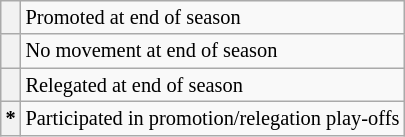<table class="wikitable" style="font-size:85%">
<tr>
<th></th>
<td>Promoted at end of season</td>
</tr>
<tr>
<th></th>
<td>No movement at end of season</td>
</tr>
<tr>
<th></th>
<td>Relegated at end of season</td>
</tr>
<tr>
<th>*</th>
<td>Participated in promotion/relegation play-offs</td>
</tr>
</table>
